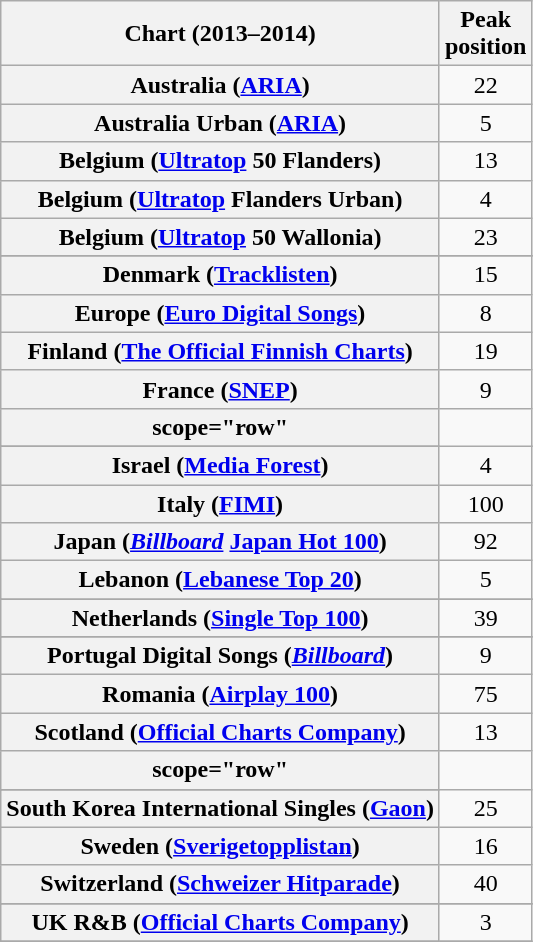<table class="wikitable plainrowheaders sortable" style="text-align:center;">
<tr>
<th scope="col">Chart (2013–2014)</th>
<th scope="col">Peak<br>position</th>
</tr>
<tr>
<th scope="row">Australia (<a href='#'>ARIA</a>)</th>
<td>22</td>
</tr>
<tr>
<th scope="row">Australia Urban (<a href='#'>ARIA</a>)</th>
<td>5</td>
</tr>
<tr>
<th scope="row">Belgium (<a href='#'>Ultratop</a> 50 Flanders)</th>
<td>13</td>
</tr>
<tr>
<th scope="row">Belgium (<a href='#'>Ultratop</a> Flanders Urban)</th>
<td>4</td>
</tr>
<tr>
<th scope="row">Belgium (<a href='#'>Ultratop</a> 50 Wallonia)</th>
<td>23</td>
</tr>
<tr>
</tr>
<tr>
</tr>
<tr>
</tr>
<tr>
</tr>
<tr>
</tr>
<tr>
<th scope="row">Denmark (<a href='#'>Tracklisten</a>)</th>
<td>15</td>
</tr>
<tr>
<th scope="row">Europe (<a href='#'>Euro Digital Songs</a>)</th>
<td>8</td>
</tr>
<tr>
<th scope="row">Finland (<a href='#'>The Official Finnish Charts</a>)</th>
<td>19</td>
</tr>
<tr>
<th scope="row">France (<a href='#'>SNEP</a>)</th>
<td>9</td>
</tr>
<tr>
<th>scope="row"</th>
</tr>
<tr>
</tr>
<tr>
<th scope="row">Israel (<a href='#'>Media Forest</a>)</th>
<td>4</td>
</tr>
<tr>
<th scope="row">Italy (<a href='#'>FIMI</a>)</th>
<td style="text-align:center;">100</td>
</tr>
<tr>
<th scope="row">Japan (<em><a href='#'>Billboard</a></em> <a href='#'>Japan Hot 100</a>)</th>
<td style="text-align:center;">92</td>
</tr>
<tr>
<th scope="row">Lebanon (<a href='#'>Lebanese Top 20</a>)</th>
<td>5</td>
</tr>
<tr>
</tr>
<tr>
<th scope="row">Netherlands (<a href='#'>Single Top 100</a>)</th>
<td>39</td>
</tr>
<tr>
</tr>
<tr>
<th scope="row">Portugal Digital Songs (<em><a href='#'>Billboard</a></em>)</th>
<td style="text-align:center;">9</td>
</tr>
<tr>
<th scope="row">Romania (<a href='#'>Airplay 100</a>)</th>
<td style="text-align:center;">75</td>
</tr>
<tr>
<th scope="row">Scotland (<a href='#'>Official Charts Company</a>)</th>
<td>13</td>
</tr>
<tr>
<th>scope="row"</th>
</tr>
<tr>
</tr>
<tr>
<th scope="row">South Korea International Singles (<a href='#'>Gaon</a>)</th>
<td>25</td>
</tr>
<tr>
<th scope="row">Sweden (<a href='#'>Sverigetopplistan</a>)</th>
<td>16</td>
</tr>
<tr>
<th scope="row">Switzerland (<a href='#'>Schweizer Hitparade</a>)</th>
<td>40</td>
</tr>
<tr>
</tr>
<tr>
<th scope="row">UK R&B (<a href='#'>Official Charts Company</a>)</th>
<td>3</td>
</tr>
<tr>
</tr>
<tr>
</tr>
<tr>
</tr>
<tr>
</tr>
<tr>
</tr>
<tr>
</tr>
</table>
